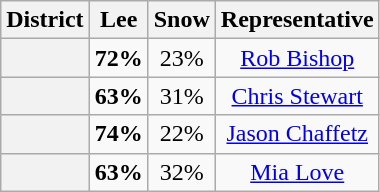<table class=wikitable>
<tr>
<th>District</th>
<th>Lee</th>
<th>Snow</th>
<th>Representative</th>
</tr>
<tr align=center>
<th></th>
<td><strong>72%</strong></td>
<td>23%</td>
<td><a href='#'>Rob Bishop</a></td>
</tr>
<tr align=center>
<th></th>
<td><strong>63%</strong></td>
<td>31%</td>
<td><a href='#'>Chris Stewart</a></td>
</tr>
<tr align=center>
<th></th>
<td><strong>74%</strong></td>
<td>22%</td>
<td><a href='#'>Jason Chaffetz</a></td>
</tr>
<tr align=center>
<th></th>
<td><strong>63%</strong></td>
<td>32%</td>
<td><a href='#'>Mia Love</a></td>
</tr>
</table>
